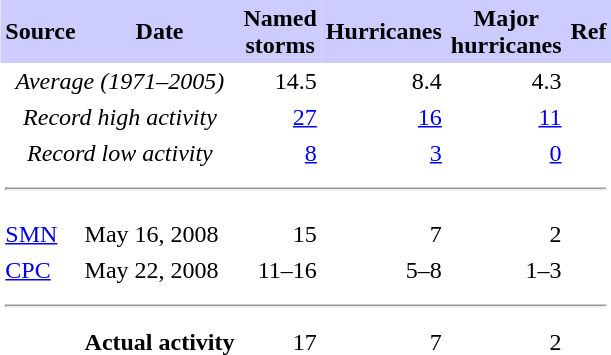<table class="toccolours" cellspacing=0 cellpadding=3 style="float:right; margin-left:1em; text-align:right; clear: right;">
<tr style="background:#ccccff">
<td align="center"><strong>Source</strong></td>
<td align="center"><strong>Date</strong></td>
<td align="center"><strong><span>Named<br>storms</span></strong></td>
<td align="center"><strong><span>Hurricanes</span></strong></td>
<td align="center"><strong><span>Major<br>hurricanes</span></strong></td>
<td align="center"><strong><span>Ref</span></strong></td>
</tr>
<tr>
<td style="text-align:center;" colspan="2"><em>Average <span>(1971–2005)</span></em></td>
<td>14.5</td>
<td>8.4</td>
<td>4.3</td>
<td></td>
</tr>
<tr>
<td style="text-align:center;" colspan="2"><em>Record high activity</em></td>
<td><a href='#'>27</a></td>
<td><a href='#'>16</a></td>
<td><a href='#'>11</a></td>
<td></td>
</tr>
<tr>
<td style="text-align:center;" colspan="2"><em>Record low activity</em></td>
<td><a href='#'>8</a></td>
<td><a href='#'>3</a></td>
<td><a href='#'>0</a></td>
<td></td>
</tr>
<tr>
<td colspan="6" style="text-align:center;"><hr></td>
</tr>
<tr>
<td style="text-align:left;" colspan="5"></td>
</tr>
<tr>
<td align="left"><a href='#'>SMN</a></td>
<td align="left">May 16, 2008</td>
<td>15</td>
<td>7</td>
<td>2</td>
<td></td>
</tr>
<tr>
<td align="left"><a href='#'>CPC</a></td>
<td align="left">May 22, 2008</td>
<td>11–16</td>
<td>5–8</td>
<td>1–3</td>
<td></td>
</tr>
<tr>
<td colspan="6" style="text-align:center;"><hr></td>
</tr>
<tr>
<td align="left"></td>
<td align="left"><strong>Actual activity</strong><br></td>
<td>17</td>
<td>7</td>
<td>2</td>
</tr>
<tr>
</tr>
</table>
